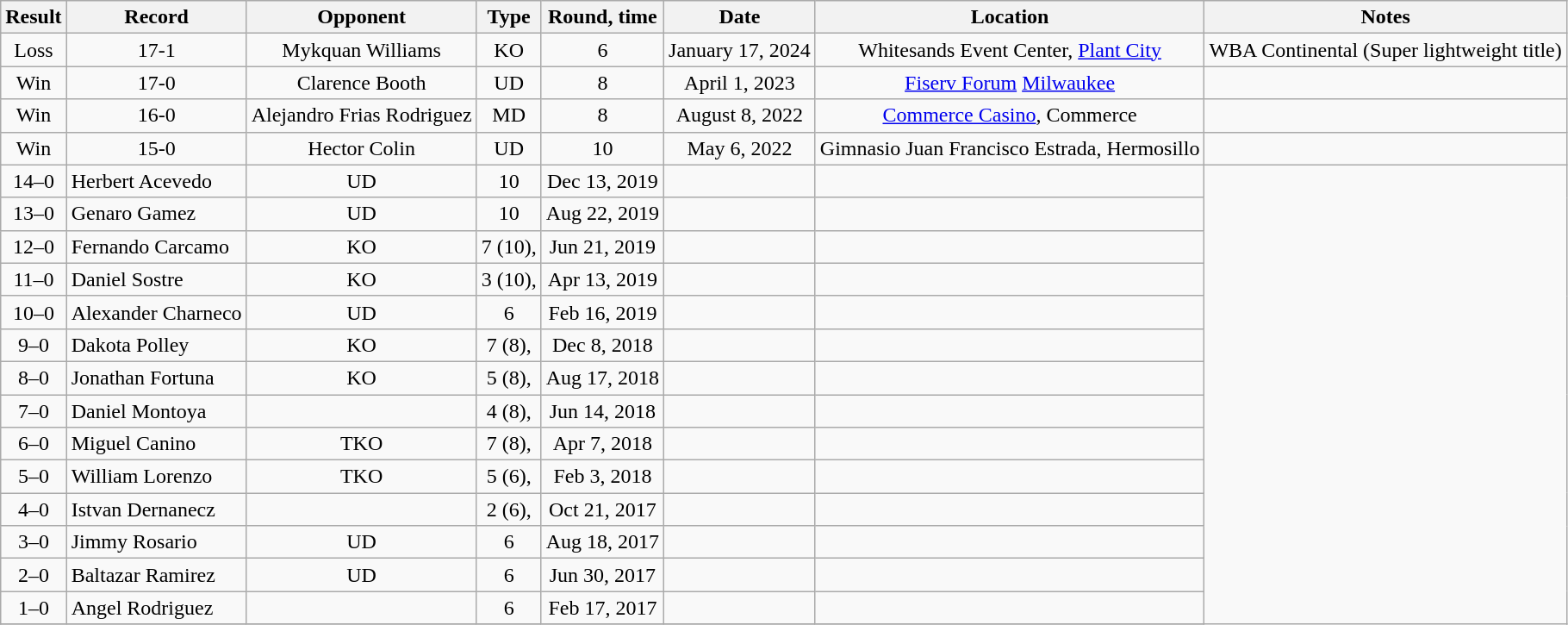<table class="wikitable sortable mw-collapsible mw-collapsed" style="text-align:center">
<tr>
<th>Result</th>
<th>Record</th>
<th>Opponent</th>
<th>Type</th>
<th>Round, time</th>
<th>Date</th>
<th>Location</th>
<th>Notes</th>
</tr>
<tr>
<td>Loss</td>
<td>17-1</td>
<td>Mykquan Williams</td>
<td>KO</td>
<td>6</td>
<td>January 17, 2024</td>
<td>Whitesands Event Center, <a href='#'>Plant City</a></td>
<td>WBA Continental (Super lightweight title)</td>
</tr>
<tr>
<td>Win</td>
<td>17-0</td>
<td>Clarence Booth</td>
<td>UD</td>
<td>8</td>
<td>April 1, 2023</td>
<td><a href='#'>Fiserv Forum</a> <a href='#'>Milwaukee</a></td>
<td></td>
</tr>
<tr>
<td>Win</td>
<td>16-0</td>
<td>Alejandro Frias Rodriguez</td>
<td>MD</td>
<td>8</td>
<td>August 8, 2022</td>
<td><a href='#'>Commerce Casino</a>, Commerce</td>
<td></td>
</tr>
<tr>
<td>Win</td>
<td>15-0</td>
<td>Hector Colin</td>
<td>UD</td>
<td>10</td>
<td>May 6, 2022</td>
<td>Gimnasio Juan Francisco Estrada, Hermosillo</td>
<td></td>
</tr>
<tr>
<td>14–0</td>
<td align="left">Herbert Acevedo</td>
<td>UD</td>
<td>10</td>
<td>Dec 13, 2019</td>
<td align="left"></td>
<td align="left"></td>
</tr>
<tr>
<td>13–0</td>
<td align="left">Genaro Gamez</td>
<td>UD</td>
<td>10</td>
<td>Aug 22, 2019</td>
<td align="left"></td>
<td align="left"></td>
</tr>
<tr>
<td>12–0</td>
<td align="left">Fernando Carcamo</td>
<td>KO</td>
<td>7 (10), </td>
<td>Jun 21, 2019</td>
<td align="left"></td>
<td></td>
</tr>
<tr>
<td>11–0</td>
<td align="left">Daniel Sostre</td>
<td>KO</td>
<td>3 (10), </td>
<td>Apr 13, 2019</td>
<td align="left"></td>
<td></td>
</tr>
<tr>
<td>10–0</td>
<td align="left">Alexander Charneco</td>
<td>UD</td>
<td>6</td>
<td>Feb 16, 2019</td>
<td align="left"></td>
<td></td>
</tr>
<tr>
<td>9–0</td>
<td align="left">Dakota Polley</td>
<td>KO</td>
<td>7 (8), </td>
<td>Dec 8, 2018</td>
<td align="left"></td>
<td></td>
</tr>
<tr>
<td>8–0</td>
<td align="left">Jonathan Fortuna</td>
<td>KO</td>
<td>5 (8), </td>
<td>Aug 17, 2018</td>
<td align="left"></td>
<td></td>
</tr>
<tr>
<td>7–0</td>
<td align="left">Daniel Montoya</td>
<td></td>
<td>4 (8), </td>
<td>Jun 14, 2018</td>
<td align="left"></td>
<td></td>
</tr>
<tr>
<td>6–0</td>
<td align="left">Miguel Canino</td>
<td>TKO</td>
<td>7 (8), </td>
<td>Apr 7, 2018</td>
<td align="left"></td>
<td></td>
</tr>
<tr>
<td>5–0</td>
<td align="left">William Lorenzo</td>
<td>TKO</td>
<td>5 (6), </td>
<td>Feb 3, 2018</td>
<td align="left"></td>
<td></td>
</tr>
<tr>
<td>4–0</td>
<td align="left">Istvan Dernanecz</td>
<td></td>
<td>2 (6), </td>
<td>Oct 21, 2017</td>
<td align="left"></td>
<td></td>
</tr>
<tr>
<td>3–0</td>
<td align="left">Jimmy Rosario</td>
<td>UD</td>
<td>6</td>
<td>Aug 18, 2017</td>
<td align="left"></td>
<td></td>
</tr>
<tr>
<td>2–0</td>
<td align="left">Baltazar Ramirez</td>
<td>UD</td>
<td>6</td>
<td>Jun 30, 2017</td>
<td align="left"></td>
<td></td>
</tr>
<tr>
<td>1–0</td>
<td align="left">Angel Rodriguez</td>
<td></td>
<td>6</td>
<td>Feb 17, 2017</td>
<td align="left"></td>
<td></td>
</tr>
<tr>
</tr>
</table>
